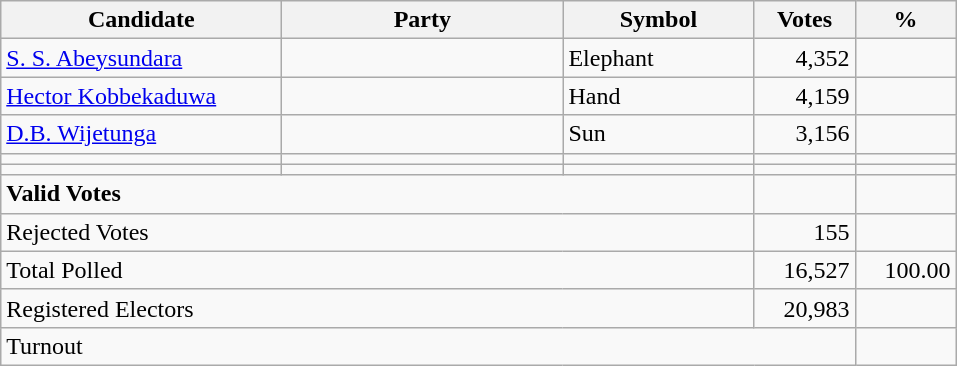<table class="wikitable" border="1" style="text-align:right;">
<tr>
<th align=left width="180">Candidate</th>
<th align=left width="180">Party</th>
<th align=left width="120">Symbol</th>
<th align=left width="60">Votes</th>
<th align=left width="60">%</th>
</tr>
<tr>
<td align=left><a href='#'>S. S. Abeysundara</a></td>
<td align=left></td>
<td align=left>Elephant</td>
<td align=right>4,352</td>
<td align=right></td>
</tr>
<tr>
<td align=left><a href='#'>Hector Kobbekaduwa</a></td>
<td align=left></td>
<td align=left>Hand</td>
<td align=right>4,159</td>
<td align=right></td>
</tr>
<tr>
<td align=left><a href='#'>D.B. Wijetunga</a></td>
<td align=left></td>
<td align=left>Sun</td>
<td align=right>3,156</td>
<td align=right></td>
</tr>
<tr>
<td align=left></td>
<td align=left></td>
<td align=left></td>
<td align=right></td>
<td align=right></td>
</tr>
<tr>
<td align=left></td>
<td align=left></td>
<td align=left></td>
<td align=right></td>
<td align=right></td>
</tr>
<tr>
<td align=left colspan=3><strong>Valid Votes</strong></td>
<td align=right><strong> </strong></td>
<td align=right><strong> </strong></td>
</tr>
<tr>
<td align=left colspan=3>Rejected Votes</td>
<td align=right>155</td>
<td align=right></td>
</tr>
<tr>
<td align=left colspan=3>Total Polled</td>
<td align=right>16,527</td>
<td align=right>100.00</td>
</tr>
<tr>
<td align=left colspan=3>Registered Electors</td>
<td align=right>20,983</td>
<td></td>
</tr>
<tr>
<td align=left colspan=4>Turnout</td>
<td align=right></td>
</tr>
</table>
